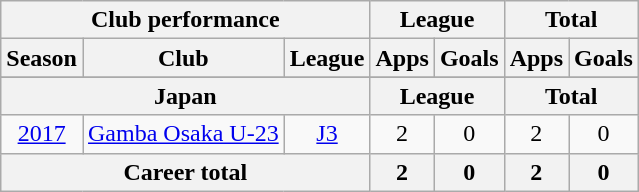<table class="wikitable" style="text-align:center">
<tr>
<th colspan=3>Club performance</th>
<th colspan=2>League</th>
<th colspan=2>Total</th>
</tr>
<tr>
<th>Season</th>
<th>Club</th>
<th>League</th>
<th>Apps</th>
<th>Goals</th>
<th>Apps</th>
<th>Goals</th>
</tr>
<tr>
</tr>
<tr>
<th colspan=3>Japan</th>
<th colspan=2>League</th>
<th colspan=2>Total</th>
</tr>
<tr>
<td><a href='#'>2017</a></td>
<td><a href='#'>Gamba Osaka U-23</a></td>
<td><a href='#'>J3</a></td>
<td>2</td>
<td>0</td>
<td>2</td>
<td>0</td>
</tr>
<tr>
<th colspan=3>Career total</th>
<th>2</th>
<th>0</th>
<th>2</th>
<th>0</th>
</tr>
</table>
